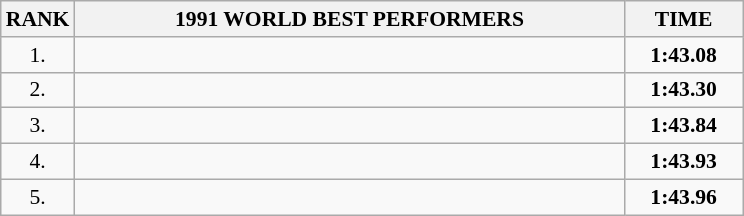<table class="wikitable" style="border-collapse: collapse; font-size: 90%;">
<tr>
<th>RANK</th>
<th align="center" style="width: 25em">1991 WORLD BEST PERFORMERS</th>
<th align="center" style="width: 5em">TIME</th>
</tr>
<tr>
<td align="center">1.</td>
<td></td>
<td align="center"><strong>1:43.08</strong></td>
</tr>
<tr>
<td align="center">2.</td>
<td></td>
<td align="center"><strong>1:43.30</strong></td>
</tr>
<tr>
<td align="center">3.</td>
<td></td>
<td align="center"><strong>1:43.84</strong></td>
</tr>
<tr>
<td align="center">4.</td>
<td></td>
<td align="center"><strong>1:43.93</strong></td>
</tr>
<tr>
<td align="center">5.</td>
<td></td>
<td align="center"><strong>1:43.96</strong></td>
</tr>
</table>
